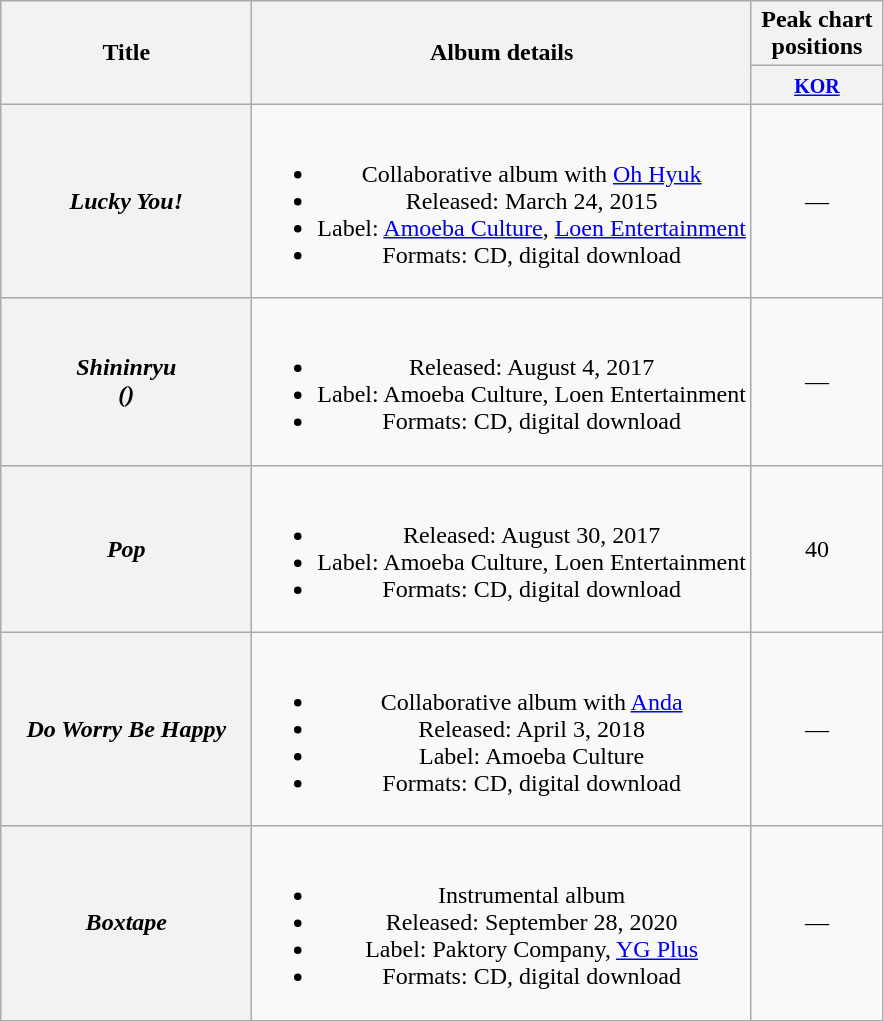<table class="wikitable plainrowheaders" style="text-align:center;">
<tr>
<th scope="col" rowspan="2" style="width:10em;">Title</th>
<th scope="col" rowspan="2">Album details</th>
<th scope="col" colspan="1" style="width:5em;">Peak chart positions</th>
</tr>
<tr>
<th><small><a href='#'>KOR</a></small><br></th>
</tr>
<tr>
<th scope="row"><em>Lucky You!</em></th>
<td><br><ul><li>Collaborative album with <a href='#'>Oh Hyuk</a></li><li>Released: March 24, 2015</li><li>Label: <a href='#'>Amoeba Culture</a>, <a href='#'>Loen Entertainment</a></li><li>Formats: CD, digital download</li></ul></td>
<td>—</td>
</tr>
<tr>
<th scope="row"><em>Shininryu<br>()</em></th>
<td><br><ul><li>Released: August 4, 2017</li><li>Label: Amoeba Culture, Loen Entertainment</li><li>Formats: CD, digital download</li></ul></td>
<td>—</td>
</tr>
<tr>
<th scope="row"><em>Pop</em></th>
<td><br><ul><li>Released: August 30, 2017</li><li>Label: Amoeba Culture, Loen Entertainment</li><li>Formats: CD, digital download</li></ul></td>
<td>40</td>
</tr>
<tr>
<th scope="row"><em>Do Worry Be Happy</em></th>
<td><br><ul><li>Collaborative album with <a href='#'>Anda</a></li><li>Released: April 3, 2018</li><li>Label: Amoeba Culture</li><li>Formats: CD, digital download</li></ul></td>
<td>—</td>
</tr>
<tr>
<th scope="row"><em>Boxtape</em></th>
<td><br><ul><li>Instrumental album</li><li>Released: September 28, 2020</li><li>Label: Paktory Company, <a href='#'>YG Plus</a></li><li>Formats: CD, digital download</li></ul></td>
<td>—</td>
</tr>
</table>
